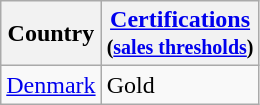<table class="wikitable">
<tr>
<th>Country</th>
<th><a href='#'>Certifications</a><br><small>(<a href='#'>sales thresholds</a>)</small></th>
</tr>
<tr>
<td><a href='#'>Denmark</a></td>
<td>Gold</td>
</tr>
</table>
